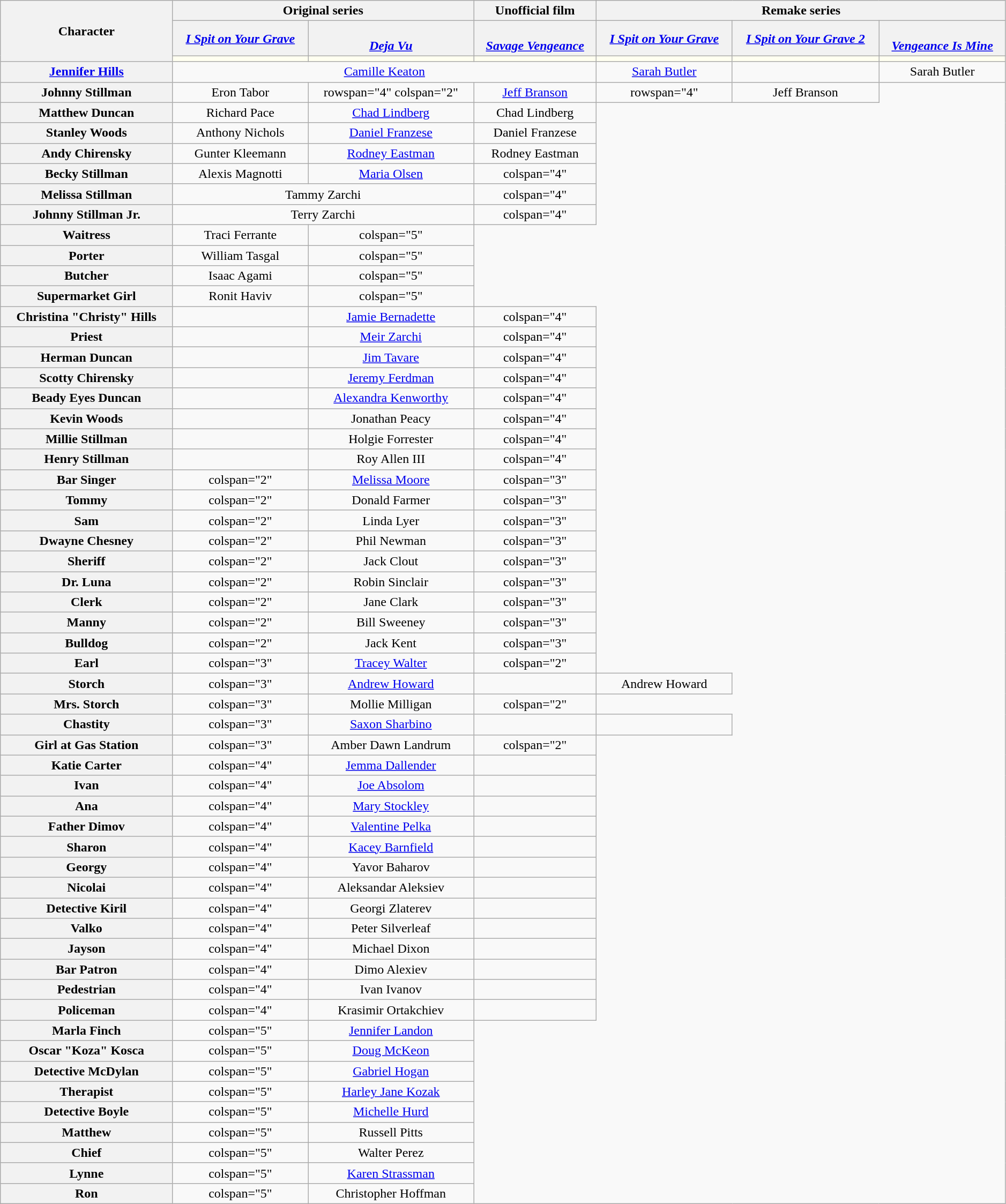<table class="wikitable" style="text-align:center; width:99%;">
<tr>
<th rowspan="3">Character</th>
<th colspan="2" style="text-align:center;">Original series</th>
<th style="text-align:center;">Unofficial film</th>
<th colspan="3" style="text-align:center;">Remake series</th>
</tr>
<tr>
<th style="text-align:center;"><em><a href='#'>I Spit on Your Grave</a></em></th>
<th style="text-align:center;"><a href='#'><em><br>Deja Vu</em></a></th>
<th style="text-align:center;"><a href='#'><em><br>Savage Vengeance</em></a></th>
<th style="text-align:center;"><a href='#'><em>I Spit on Your Grave</em></a></th>
<th style="text-align:center;"><em><a href='#'>I Spit on Your Grave 2</a></em></th>
<th style="text-align:center;"><a href='#'><em><br>Vengeance Is Mine</em></a></th>
</tr>
<tr>
<th style="background:ivory;"><span></span></th>
<th style="background:ivory;"><span></span></th>
<th style="background:ivory;"><span></span></th>
<th style="background:ivory;"><span></span></th>
<th style="background:ivory;"><span></span></th>
<th style="background:ivory;"><span></span></th>
</tr>
<tr>
<th><a href='#'>Jennifer Hills<br></a></th>
<td colspan="3"><a href='#'>Camille Keaton</a></td>
<td><a href='#'>Sarah Butler</a></td>
<td></td>
<td>Sarah Butler</td>
</tr>
<tr>
<th>Johnny Stillman</th>
<td>Eron Tabor</td>
<td>rowspan="4" colspan="2" </td>
<td><a href='#'>Jeff Branson</a></td>
<td>rowspan="4" </td>
<td>Jeff Branson</td>
</tr>
<tr>
<th>Matthew Duncan</th>
<td>Richard Pace</td>
<td><a href='#'>Chad Lindberg</a></td>
<td>Chad Lindberg</td>
</tr>
<tr>
<th>Stanley Woods</th>
<td>Anthony Nichols</td>
<td><a href='#'>Daniel Franzese</a></td>
<td>Daniel Franzese</td>
</tr>
<tr>
<th>Andy Chirensky</th>
<td>Gunter Kleemann</td>
<td><a href='#'>Rodney Eastman</a></td>
<td>Rodney Eastman</td>
</tr>
<tr>
<th>Becky Stillman</th>
<td>Alexis Magnotti</td>
<td><a href='#'>Maria Olsen</a></td>
<td>colspan="4" </td>
</tr>
<tr>
<th>Melissa Stillman</th>
<td colspan="2">Tammy Zarchi</td>
<td>colspan="4" </td>
</tr>
<tr>
<th>Johnny Stillman Jr.</th>
<td colspan="2">Terry Zarchi</td>
<td>colspan="4" </td>
</tr>
<tr>
<th>Waitress</th>
<td>Traci Ferrante</td>
<td>colspan="5" </td>
</tr>
<tr>
<th>Porter</th>
<td>William Tasgal</td>
<td>colspan="5" </td>
</tr>
<tr>
<th>Butcher</th>
<td>Isaac Agami</td>
<td>colspan="5" </td>
</tr>
<tr>
<th>Supermarket Girl</th>
<td>Ronit Haviv</td>
<td>colspan="5" </td>
</tr>
<tr>
<th>Christina "Christy" Hills</th>
<td></td>
<td><a href='#'>Jamie Bernadette</a></td>
<td>colspan="4" </td>
</tr>
<tr>
<th>Priest</th>
<td></td>
<td><a href='#'>Meir Zarchi</a></td>
<td>colspan="4" </td>
</tr>
<tr>
<th>Herman Duncan</th>
<td></td>
<td><a href='#'>Jim Tavare</a></td>
<td>colspan="4" </td>
</tr>
<tr>
<th>Scotty Chirensky</th>
<td></td>
<td><a href='#'>Jeremy Ferdman</a></td>
<td>colspan="4" </td>
</tr>
<tr>
<th>Beady Eyes Duncan</th>
<td></td>
<td><a href='#'>Alexandra Kenworthy</a></td>
<td>colspan="4" </td>
</tr>
<tr>
<th>Kevin Woods</th>
<td></td>
<td>Jonathan Peacy</td>
<td>colspan="4" </td>
</tr>
<tr>
<th>Millie Stillman</th>
<td></td>
<td>Holgie Forrester</td>
<td>colspan="4" </td>
</tr>
<tr>
<th>Henry Stillman</th>
<td></td>
<td>Roy Allen III</td>
<td>colspan="4" </td>
</tr>
<tr>
<th>Bar Singer</th>
<td>colspan="2" </td>
<td><a href='#'>Melissa Moore</a></td>
<td>colspan="3" </td>
</tr>
<tr>
<th>Tommy</th>
<td>colspan="2" </td>
<td>Donald Farmer</td>
<td>colspan="3" </td>
</tr>
<tr>
<th>Sam</th>
<td>colspan="2" </td>
<td>Linda Lyer</td>
<td>colspan="3" </td>
</tr>
<tr>
<th>Dwayne Chesney</th>
<td>colspan="2" </td>
<td>Phil Newman</td>
<td>colspan="3" </td>
</tr>
<tr>
<th>Sheriff</th>
<td>colspan="2" </td>
<td>Jack Clout</td>
<td>colspan="3" </td>
</tr>
<tr>
<th>Dr. Luna</th>
<td>colspan="2" </td>
<td>Robin Sinclair</td>
<td>colspan="3" </td>
</tr>
<tr>
<th>Clerk</th>
<td>colspan="2" </td>
<td>Jane Clark</td>
<td>colspan="3" </td>
</tr>
<tr>
<th>Manny</th>
<td>colspan="2" </td>
<td>Bill Sweeney</td>
<td>colspan="3" </td>
</tr>
<tr>
<th>Bulldog</th>
<td>colspan="2" </td>
<td>Jack Kent</td>
<td>colspan="3" </td>
</tr>
<tr>
<th>Earl</th>
<td>colspan="3" </td>
<td><a href='#'>Tracey Walter</a></td>
<td>colspan="2" </td>
</tr>
<tr>
<th>Storch</th>
<td>colspan="3" </td>
<td><a href='#'>Andrew Howard</a></td>
<td></td>
<td>Andrew Howard</td>
</tr>
<tr>
<th>Mrs. Storch</th>
<td>colspan="3" </td>
<td>Mollie Milligan</td>
<td>colspan="2" </td>
</tr>
<tr>
<th>Chastity</th>
<td>colspan="3" </td>
<td><a href='#'>Saxon Sharbino</a></td>
<td></td>
<td></td>
</tr>
<tr>
<th>Girl at Gas Station</th>
<td>colspan="3" </td>
<td>Amber Dawn Landrum</td>
<td>colspan="2" </td>
</tr>
<tr>
<th>Katie Carter</th>
<td>colspan="4" </td>
<td><a href='#'>Jemma Dallender</a></td>
<td></td>
</tr>
<tr>
<th>Ivan</th>
<td>colspan="4" </td>
<td><a href='#'>Joe Absolom</a></td>
<td></td>
</tr>
<tr>
<th>Ana</th>
<td>colspan="4" </td>
<td><a href='#'>Mary Stockley</a></td>
<td></td>
</tr>
<tr>
<th>Father Dimov</th>
<td>colspan="4" </td>
<td><a href='#'>Valentine Pelka</a></td>
<td></td>
</tr>
<tr>
<th>Sharon</th>
<td>colspan="4" </td>
<td><a href='#'>Kacey Barnfield</a></td>
<td></td>
</tr>
<tr>
<th>Georgy</th>
<td>colspan="4" </td>
<td>Yavor Baharov</td>
<td></td>
</tr>
<tr>
<th>Nicolai</th>
<td>colspan="4" </td>
<td>Aleksandar Aleksiev</td>
<td></td>
</tr>
<tr>
<th>Detective Kiril</th>
<td>colspan="4" </td>
<td>Georgi Zlaterev</td>
<td></td>
</tr>
<tr>
<th>Valko</th>
<td>colspan="4" </td>
<td>Peter Silverleaf</td>
<td></td>
</tr>
<tr>
<th>Jayson</th>
<td>colspan="4" </td>
<td>Michael Dixon</td>
<td></td>
</tr>
<tr>
<th>Bar Patron</th>
<td>colspan="4" </td>
<td>Dimo Alexiev</td>
<td></td>
</tr>
<tr>
<th>Pedestrian</th>
<td>colspan="4" </td>
<td>Ivan Ivanov</td>
<td></td>
</tr>
<tr>
<th>Policeman</th>
<td>colspan="4" </td>
<td>Krasimir Ortakchiev</td>
<td></td>
</tr>
<tr>
<th>Marla Finch</th>
<td>colspan="5" </td>
<td><a href='#'>Jennifer Landon</a></td>
</tr>
<tr>
<th>Oscar "Koza" Kosca</th>
<td>colspan="5" </td>
<td><a href='#'>Doug McKeon</a></td>
</tr>
<tr>
<th>Detective McDylan</th>
<td>colspan="5" </td>
<td><a href='#'>Gabriel Hogan</a></td>
</tr>
<tr>
<th>Therapist</th>
<td>colspan="5" </td>
<td><a href='#'>Harley Jane Kozak</a></td>
</tr>
<tr>
<th>Detective Boyle</th>
<td>colspan="5" </td>
<td><a href='#'>Michelle Hurd</a></td>
</tr>
<tr>
<th>Matthew</th>
<td>colspan="5" </td>
<td>Russell Pitts</td>
</tr>
<tr>
<th>Chief</th>
<td>colspan="5" </td>
<td>Walter Perez</td>
</tr>
<tr>
<th>Lynne</th>
<td>colspan="5" </td>
<td><a href='#'>Karen Strassman</a></td>
</tr>
<tr>
<th>Ron</th>
<td>colspan="5" </td>
<td>Christopher Hoffman</td>
</tr>
</table>
